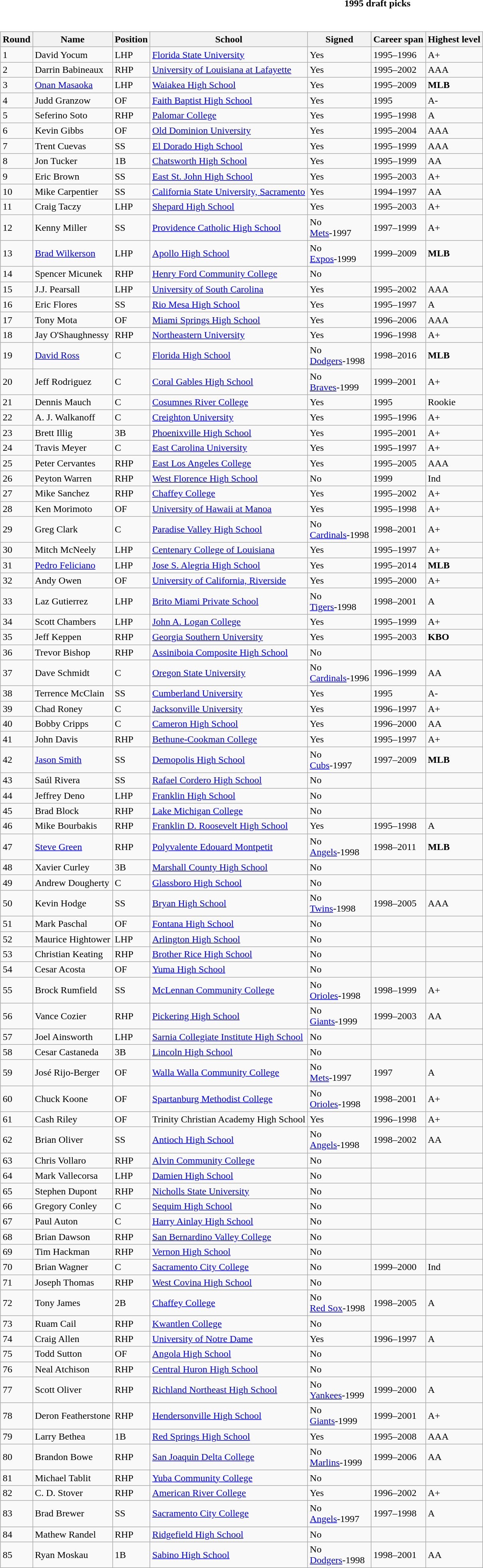<table class="toccolours collapsible collapsed" style="width:100%; background:inherit">
<tr>
<th>1995 draft picks</th>
</tr>
<tr>
<td><br><table class="wikitable">
<tr>
<th>Round</th>
<th>Name</th>
<th>Position</th>
<th>School</th>
<th>Signed</th>
<th>Career span</th>
<th>Highest level</th>
</tr>
<tr>
<td>1</td>
<td>David Yocum</td>
<td>LHP</td>
<td><a href='#'>Florida State University</a></td>
<td>Yes</td>
<td>1995–1996</td>
<td>A+</td>
</tr>
<tr>
<td>2</td>
<td>Darrin Babineaux</td>
<td>RHP</td>
<td><a href='#'>University of Louisiana at Lafayette</a></td>
<td>Yes</td>
<td>1995–2002</td>
<td>AAA</td>
</tr>
<tr>
<td>3</td>
<td><a href='#'>Onan Masaoka</a></td>
<td>LHP</td>
<td><a href='#'>Waiakea High School</a></td>
<td>Yes</td>
<td>1995–2009</td>
<td><strong>MLB</strong></td>
</tr>
<tr>
<td>4</td>
<td>Judd Granzow</td>
<td>OF</td>
<td><a href='#'>Faith Baptist High School</a></td>
<td>Yes</td>
<td>1995</td>
<td>A-</td>
</tr>
<tr>
<td>5</td>
<td>Seferino Soto</td>
<td>RHP</td>
<td><a href='#'>Palomar College</a></td>
<td>Yes</td>
<td>1995–1998</td>
<td>A</td>
</tr>
<tr>
<td>6</td>
<td>Kevin Gibbs</td>
<td>OF</td>
<td><a href='#'>Old Dominion University</a></td>
<td>Yes</td>
<td>1995–2004</td>
<td>AAA</td>
</tr>
<tr>
<td>7</td>
<td>Trent Cuevas</td>
<td>SS</td>
<td><a href='#'>El Dorado High School</a></td>
<td>Yes</td>
<td>1995–1999</td>
<td>AAA</td>
</tr>
<tr>
<td>8</td>
<td>Jon Tucker</td>
<td>1B</td>
<td><a href='#'>Chatsworth High School</a></td>
<td>Yes</td>
<td>1995–1999</td>
<td>AA</td>
</tr>
<tr>
<td>9</td>
<td>Eric Brown</td>
<td>SS</td>
<td><a href='#'>East St. John High School</a></td>
<td>Yes</td>
<td>1995–2003</td>
<td>A+</td>
</tr>
<tr>
<td>10</td>
<td>Mike Carpentier</td>
<td>SS</td>
<td><a href='#'>California State University, Sacramento</a></td>
<td>Yes</td>
<td>1994–1997</td>
<td>AA</td>
</tr>
<tr>
<td>11</td>
<td>Craig Taczy</td>
<td>LHP</td>
<td><a href='#'>Shepard High School</a></td>
<td>Yes</td>
<td>1995–2003</td>
<td>A+</td>
</tr>
<tr>
<td>12</td>
<td>Kenny Miller</td>
<td>SS</td>
<td><a href='#'>Providence Catholic High School</a></td>
<td>No<br><a href='#'>Mets</a>-1997</td>
<td>1997–1999</td>
<td>A+</td>
</tr>
<tr>
<td>13</td>
<td><a href='#'>Brad Wilkerson</a></td>
<td>LHP</td>
<td><a href='#'>Apollo High School</a></td>
<td>No<br><a href='#'>Expos</a>-1999</td>
<td>1999–2009</td>
<td><strong>MLB</strong></td>
</tr>
<tr>
<td>14</td>
<td>Spencer Micunek</td>
<td>RHP</td>
<td><a href='#'>Henry Ford Community College</a></td>
<td>No</td>
<td></td>
<td></td>
</tr>
<tr>
<td>15</td>
<td>J.J. Pearsall</td>
<td>LHP</td>
<td><a href='#'>University of South Carolina</a></td>
<td>Yes</td>
<td>1995–2002</td>
<td>AAA</td>
</tr>
<tr>
<td>16</td>
<td>Eric Flores</td>
<td>SS</td>
<td><a href='#'>Rio Mesa High School</a></td>
<td>Yes</td>
<td>1995–1997</td>
<td>A</td>
</tr>
<tr>
<td>17</td>
<td>Tony Mota</td>
<td>OF</td>
<td><a href='#'>Miami Springs High School</a></td>
<td>Yes</td>
<td>1996–2006</td>
<td>AAA</td>
</tr>
<tr>
<td>18</td>
<td>Jay O'Shaughnessy</td>
<td>RHP</td>
<td><a href='#'>Northeastern University</a></td>
<td>Yes</td>
<td>1996–1998</td>
<td>A+</td>
</tr>
<tr>
<td>19</td>
<td><a href='#'>David Ross</a></td>
<td>C</td>
<td><a href='#'>Florida High School</a></td>
<td>No<br><a href='#'>Dodgers</a>-1998</td>
<td>1998–2016</td>
<td><strong>MLB</strong></td>
</tr>
<tr>
<td>20</td>
<td>Jeff Rodriguez</td>
<td>C</td>
<td><a href='#'>Coral Gables High School</a></td>
<td>No<br><a href='#'>Braves</a>-1999</td>
<td>1999–2001</td>
<td>A+</td>
</tr>
<tr>
<td>21</td>
<td>Dennis Mauch</td>
<td>C</td>
<td><a href='#'>Cosumnes River College</a></td>
<td>Yes</td>
<td>1995</td>
<td>Rookie</td>
</tr>
<tr>
<td>22</td>
<td>A. J. Walkanoff</td>
<td>C</td>
<td><a href='#'>Creighton University</a></td>
<td>Yes</td>
<td>1995–1996</td>
<td>A+</td>
</tr>
<tr>
<td>23</td>
<td>Brett Illig</td>
<td>3B</td>
<td><a href='#'>Phoenixville High School</a></td>
<td>Yes</td>
<td>1995–2001</td>
<td>A+</td>
</tr>
<tr>
<td>24</td>
<td>Travis Meyer</td>
<td>C</td>
<td><a href='#'>East Carolina University</a></td>
<td>Yes</td>
<td>1995–1997</td>
<td>A+</td>
</tr>
<tr>
<td>25</td>
<td>Peter Cervantes</td>
<td>RHP</td>
<td><a href='#'>East Los Angeles College</a></td>
<td>Yes</td>
<td>1995–2005</td>
<td>AAA</td>
</tr>
<tr>
<td>26</td>
<td>Peyton Warren</td>
<td>RHP</td>
<td><a href='#'>West Florence High School</a></td>
<td>No</td>
<td>1999</td>
<td>Ind</td>
</tr>
<tr>
<td>27</td>
<td>Mike Sanchez</td>
<td>RHP</td>
<td><a href='#'>Chaffey College</a></td>
<td>Yes</td>
<td>1995–2002</td>
<td>A+</td>
</tr>
<tr>
<td>28</td>
<td>Ken Morimoto</td>
<td>OF</td>
<td><a href='#'>University of Hawaii at Manoa</a></td>
<td>Yes</td>
<td>1995–1998</td>
<td>A+</td>
</tr>
<tr>
<td>29</td>
<td>Greg Clark</td>
<td>C</td>
<td><a href='#'>Paradise Valley High School</a></td>
<td>No<br><a href='#'>Cardinals</a>-1998</td>
<td>1998–2001</td>
<td>A+</td>
</tr>
<tr>
<td>30</td>
<td>Mitch McNeely</td>
<td>LHP</td>
<td><a href='#'>Centenary College of Louisiana</a></td>
<td>Yes</td>
<td>1995–1997</td>
<td>A+</td>
</tr>
<tr>
<td>31</td>
<td><a href='#'>Pedro Feliciano</a></td>
<td>LHP</td>
<td><a href='#'>Jose S. Alegria High School</a></td>
<td>Yes</td>
<td>1995–2014</td>
<td><strong>MLB</strong></td>
</tr>
<tr>
<td>32</td>
<td>Andy Owen</td>
<td>OF</td>
<td><a href='#'>University of California, Riverside</a></td>
<td>Yes</td>
<td>1995–2000</td>
<td>A+</td>
</tr>
<tr>
<td>33</td>
<td>Laz Gutierrez</td>
<td>LHP</td>
<td><a href='#'>Brito Miami Private School</a></td>
<td>No<br><a href='#'>Tigers</a>-1998</td>
<td>1998–2001</td>
<td>A</td>
</tr>
<tr>
<td>34</td>
<td>Scott Chambers</td>
<td>LHP</td>
<td><a href='#'>John A. Logan College</a></td>
<td>Yes</td>
<td>1995–1999</td>
<td>A+</td>
</tr>
<tr>
<td>35</td>
<td>Jeff Keppen</td>
<td>RHP</td>
<td><a href='#'>Georgia Southern University</a></td>
<td>Yes</td>
<td>1995–2003</td>
<td><strong>KBO</strong></td>
</tr>
<tr>
<td>36</td>
<td>Trevor Bishop</td>
<td>RHP</td>
<td><a href='#'>Assiniboia Composite High School</a></td>
<td>No</td>
<td></td>
<td></td>
</tr>
<tr>
<td>37</td>
<td>Dave Schmidt</td>
<td>C</td>
<td><a href='#'>Oregon State University</a></td>
<td>No <br><a href='#'>Cardinals</a>-1996</td>
<td>1996–1999</td>
<td>AA</td>
</tr>
<tr>
<td>38</td>
<td>Terrence McClain</td>
<td>SS</td>
<td><a href='#'>Cumberland University</a></td>
<td>Yes</td>
<td>1995</td>
<td>A-</td>
</tr>
<tr>
<td>39</td>
<td>Chad Roney</td>
<td>C</td>
<td><a href='#'>Jacksonville University</a></td>
<td>Yes</td>
<td>1996–1997</td>
<td>A+</td>
</tr>
<tr>
<td>40</td>
<td>Bobby Cripps</td>
<td>C</td>
<td><a href='#'>Cameron High School</a></td>
<td>Yes</td>
<td>1996–2000</td>
<td>AA</td>
</tr>
<tr>
<td>41</td>
<td>John Davis</td>
<td>RHP</td>
<td><a href='#'>Bethune-Cookman College</a></td>
<td>Yes</td>
<td>1995–1997</td>
<td>A+</td>
</tr>
<tr>
<td>42</td>
<td><a href='#'>Jason Smith</a></td>
<td>SS</td>
<td><a href='#'>Demopolis High School</a></td>
<td>No <br><a href='#'>Cubs</a>-1997</td>
<td>1997–2009</td>
<td><strong>MLB</strong></td>
</tr>
<tr>
<td>43</td>
<td>Saúl Rivera</td>
<td>SS</td>
<td><a href='#'>Rafael Cordero High School</a></td>
<td>No</td>
<td></td>
<td></td>
</tr>
<tr>
<td>44</td>
<td>Jeffrey Deno</td>
<td>LHP</td>
<td><a href='#'>Franklin High School</a></td>
<td>No</td>
<td></td>
<td></td>
</tr>
<tr>
<td>45</td>
<td>Brad Block</td>
<td>RHP</td>
<td><a href='#'>Lake Michigan College</a></td>
<td>No</td>
<td></td>
<td></td>
</tr>
<tr>
<td>46</td>
<td>Mike Bourbakis</td>
<td>RHP</td>
<td><a href='#'>Franklin D. Roosevelt High School</a></td>
<td>Yes</td>
<td>1995–1998</td>
<td>A</td>
</tr>
<tr>
<td>47</td>
<td><a href='#'>Steve Green</a></td>
<td>RHP</td>
<td><a href='#'>Polyvalente Edouard Montpetit</a></td>
<td>No <br><a href='#'>Angels</a>-1998</td>
<td>1998–2011</td>
<td><strong>MLB</strong></td>
</tr>
<tr>
<td>48</td>
<td>Xavier Curley</td>
<td>3B</td>
<td><a href='#'>Marshall County High School</a></td>
<td>No</td>
<td></td>
<td></td>
</tr>
<tr>
<td>49</td>
<td>Andrew Dougherty</td>
<td>C</td>
<td><a href='#'>Glassboro High School</a></td>
<td>No</td>
<td></td>
<td></td>
</tr>
<tr>
<td>50</td>
<td>Kevin Hodge</td>
<td>SS</td>
<td><a href='#'>Bryan High School</a></td>
<td>No <br><a href='#'>Twins</a>-1998</td>
<td>1998–2005</td>
<td>AAA</td>
</tr>
<tr>
<td>51</td>
<td>Mark Paschal</td>
<td>OF</td>
<td><a href='#'>Fontana High School</a></td>
<td>No</td>
<td></td>
<td></td>
</tr>
<tr>
<td>52</td>
<td>Maurice Hightower</td>
<td>LHP</td>
<td><a href='#'>Arlington High School</a></td>
<td>No</td>
<td></td>
<td></td>
</tr>
<tr>
<td>53</td>
<td>Christian Keating</td>
<td>RHP</td>
<td><a href='#'>Brother Rice High School</a></td>
<td>No</td>
<td></td>
<td></td>
</tr>
<tr>
<td>54</td>
<td>Cesar Acosta</td>
<td>OF</td>
<td><a href='#'>Yuma High School</a></td>
<td>No</td>
<td></td>
<td></td>
</tr>
<tr>
<td>55</td>
<td>Brock Rumfield</td>
<td>SS</td>
<td><a href='#'>McLennan Community College</a></td>
<td>No  <br><a href='#'>Orioles</a>-1998</td>
<td>1998–1999</td>
<td>A+</td>
</tr>
<tr>
<td>56</td>
<td>Vance Cozier</td>
<td>RHP</td>
<td><a href='#'>Pickering High School</a></td>
<td>No <br><a href='#'>Giants</a>-1999</td>
<td>1999–2003</td>
<td>AA</td>
</tr>
<tr>
<td>57</td>
<td>Joel Ainsworth</td>
<td>LHP</td>
<td><a href='#'>Sarnia Collegiate Institute High School</a></td>
<td>No</td>
<td></td>
<td></td>
</tr>
<tr>
<td>58</td>
<td>Cesar Castaneda</td>
<td>3B</td>
<td><a href='#'>Lincoln High School</a></td>
<td>No</td>
<td></td>
<td></td>
</tr>
<tr>
<td>59</td>
<td>José Rijo-Berger</td>
<td>OF</td>
<td><a href='#'>Walla Walla Community College</a></td>
<td>No <br><a href='#'>Mets</a>-1997</td>
<td>1997</td>
<td>A</td>
</tr>
<tr>
<td>60</td>
<td>Chuck Koone</td>
<td>OF</td>
<td><a href='#'>Spartanburg Methodist College</a></td>
<td>No <br><a href='#'>Orioles</a>-1998</td>
<td>1998–2001</td>
<td>A+</td>
</tr>
<tr>
<td>61</td>
<td>Cash Riley</td>
<td>OF</td>
<td>Trinity Christian Academy High School</td>
<td>Yes</td>
<td>1996–1998</td>
<td>A+</td>
</tr>
<tr>
<td>62</td>
<td>Brian Oliver</td>
<td>SS</td>
<td><a href='#'>Antioch High School</a></td>
<td>No <br><a href='#'>Angels</a>-1998</td>
<td>1998–2002</td>
<td>AA</td>
</tr>
<tr>
<td>63</td>
<td>Chris Vollaro</td>
<td>RHP</td>
<td><a href='#'>Alvin Community College</a></td>
<td>No</td>
<td></td>
<td></td>
</tr>
<tr>
<td>64</td>
<td>Mark Vallecorsa</td>
<td>LHP</td>
<td><a href='#'>Damien High School</a></td>
<td>No</td>
<td></td>
<td></td>
</tr>
<tr>
<td>65</td>
<td>Stephen Dupont</td>
<td>RHP</td>
<td><a href='#'>Nicholls State University</a></td>
<td>No</td>
<td></td>
<td></td>
</tr>
<tr>
<td>66</td>
<td>Gregory Conley</td>
<td>C</td>
<td><a href='#'>Sequim High School</a></td>
<td>No</td>
<td></td>
<td></td>
</tr>
<tr>
<td>67</td>
<td>Paul Auton</td>
<td>C</td>
<td><a href='#'>Harry Ainlay High School</a></td>
<td>No</td>
<td></td>
<td></td>
</tr>
<tr>
<td>68</td>
<td>Brian Dawson</td>
<td>RHP</td>
<td><a href='#'>San Bernardino Valley College</a></td>
<td>No</td>
<td></td>
<td></td>
</tr>
<tr>
<td>69</td>
<td>Tim Hackman</td>
<td>RHP</td>
<td><a href='#'>Vernon High School</a></td>
<td>No</td>
<td></td>
<td></td>
</tr>
<tr>
<td>70</td>
<td>Brian Wagner</td>
<td>C</td>
<td><a href='#'>Sacramento City College</a></td>
<td>No</td>
<td>1999–2000</td>
<td>Ind</td>
</tr>
<tr>
<td>71</td>
<td>Joseph Thomas</td>
<td>RHP</td>
<td><a href='#'>West Covina High School</a></td>
<td>No</td>
<td></td>
<td></td>
</tr>
<tr>
<td>72</td>
<td>Tony James</td>
<td>2B</td>
<td><a href='#'>Chaffey College</a></td>
<td>No <br><a href='#'>Red Sox</a>-1998</td>
<td>1998–2005</td>
<td>A</td>
</tr>
<tr>
<td>73</td>
<td>Ruam Cail</td>
<td>RHP</td>
<td><a href='#'>Kwantlen College</a></td>
<td>No</td>
<td></td>
<td></td>
</tr>
<tr>
<td>74</td>
<td>Craig Allen</td>
<td>RHP</td>
<td><a href='#'>University of Notre Dame</a></td>
<td>Yes</td>
<td>1996–1997</td>
<td>A</td>
</tr>
<tr>
<td>75</td>
<td>Todd Sutton</td>
<td>OF</td>
<td><a href='#'>Angola High School</a></td>
<td>No</td>
<td></td>
<td></td>
</tr>
<tr>
<td>76</td>
<td>Neal Atchison</td>
<td>RHP</td>
<td><a href='#'>Central Huron High School</a></td>
<td>No</td>
<td></td>
<td></td>
</tr>
<tr>
<td>77</td>
<td>Scott Oliver</td>
<td>RHP</td>
<td><a href='#'>Richland Northeast High School</a></td>
<td>No <br><a href='#'>Yankees</a>-1999</td>
<td>1999–2000</td>
<td>A</td>
</tr>
<tr>
<td>78</td>
<td>Deron Featherstone</td>
<td>RHP</td>
<td><a href='#'>Hendersonville High School</a></td>
<td>No <br><a href='#'>Giants</a>-1999</td>
<td>1999–2001</td>
<td>A+</td>
</tr>
<tr>
<td>79</td>
<td>Larry Bethea</td>
<td>1B</td>
<td><a href='#'>Red Springs High School</a></td>
<td>Yes</td>
<td>1995–2008</td>
<td>AAA</td>
</tr>
<tr>
<td>80</td>
<td>Brandon Bowe</td>
<td>RHP</td>
<td><a href='#'>San Joaquin Delta College</a></td>
<td>No <br><a href='#'>Marlins</a>-1999</td>
<td>1999–2006</td>
<td>AA</td>
</tr>
<tr>
<td>81</td>
<td>Michael Tablit</td>
<td>RHP</td>
<td><a href='#'>Yuba Community College</a></td>
<td>No</td>
<td></td>
<td></td>
</tr>
<tr>
<td>82</td>
<td>C. D. Stover</td>
<td>RHP</td>
<td><a href='#'>American River College</a></td>
<td>Yes</td>
<td>1996–2002</td>
<td>A+</td>
</tr>
<tr>
<td>83</td>
<td>Brad Brewer</td>
<td>SS</td>
<td><a href='#'>Sacramento City College</a></td>
<td>No <br><a href='#'>Angels</a>-1997</td>
<td>1997–1998</td>
<td>A</td>
</tr>
<tr>
<td>84</td>
<td>Mathew Randel</td>
<td>RHP</td>
<td><a href='#'>Ridgefield High School</a></td>
<td>No</td>
<td></td>
<td></td>
</tr>
<tr>
<td>85</td>
<td>Ryan Moskau</td>
<td>1B</td>
<td><a href='#'>Sabino High School</a></td>
<td>No <br><a href='#'>Dodgers</a>-1998</td>
<td>1998–2001</td>
<td>AA</td>
</tr>
</table>
</td>
</tr>
</table>
